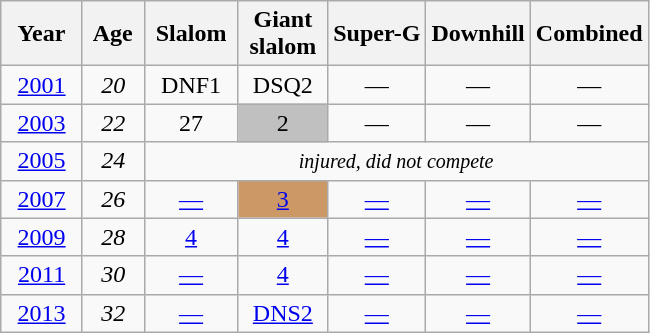<table class=wikitable style="text-align:center">
<tr>
<th>  Year  </th>
<th> Age </th>
<th> Slalom </th>
<th> Giant <br> slalom </th>
<th>Super-G</th>
<th>Downhill</th>
<th>Combined</th>
</tr>
<tr>
<td><a href='#'>2001</a></td>
<td><em>20</em></td>
<td>DNF1</td>
<td>DSQ2</td>
<td>—</td>
<td>—</td>
<td>—</td>
</tr>
<tr>
<td><a href='#'>2003</a></td>
<td><em>22</em></td>
<td>27</td>
<td style="background:silver;">2</td>
<td>—</td>
<td>—</td>
<td>—</td>
</tr>
<tr>
<td><a href='#'>2005</a></td>
<td><em>24</em></td>
<td colspan=5><small><em>injured, did not compete</em></small></td>
</tr>
<tr>
<td><a href='#'>2007</a></td>
<td><em>26</em></td>
<td><a href='#'>—</a></td>
<td style="background:#c96;"><a href='#'>3</a></td>
<td><a href='#'>—</a></td>
<td><a href='#'>—</a></td>
<td><a href='#'>—</a></td>
</tr>
<tr>
<td><a href='#'>2009</a></td>
<td><em>28</em></td>
<td><a href='#'>4</a></td>
<td><a href='#'>4</a></td>
<td><a href='#'>—</a></td>
<td><a href='#'>—</a></td>
<td><a href='#'>—</a></td>
</tr>
<tr>
<td><a href='#'>2011</a></td>
<td><em>30</em></td>
<td><a href='#'>—</a></td>
<td><a href='#'>4</a></td>
<td><a href='#'>—</a></td>
<td><a href='#'>—</a></td>
<td><a href='#'>—</a></td>
</tr>
<tr>
<td><a href='#'>2013</a></td>
<td><em>32</em></td>
<td><a href='#'>—</a></td>
<td><a href='#'>DNS2</a></td>
<td><a href='#'>—</a></td>
<td><a href='#'>—</a></td>
<td><a href='#'>—</a></td>
</tr>
</table>
